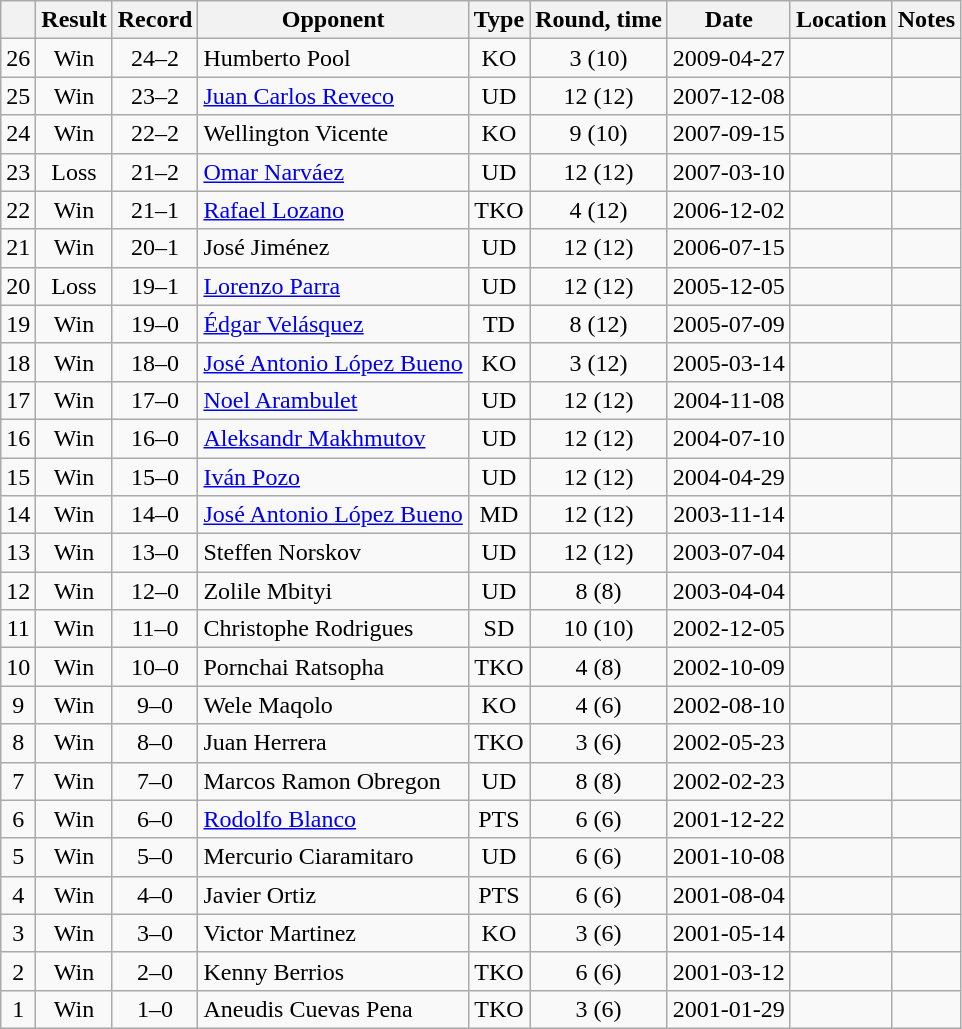<table class=wikitable style=text-align:center>
<tr>
<th></th>
<th>Result</th>
<th>Record</th>
<th>Opponent</th>
<th>Type</th>
<th>Round, time</th>
<th>Date</th>
<th>Location</th>
<th>Notes</th>
</tr>
<tr>
<td>26</td>
<td>Win</td>
<td>24–2</td>
<td align=left>Humberto Pool</td>
<td>KO</td>
<td>3 (10)</td>
<td>2009-04-27</td>
<td align=left></td>
<td align=left></td>
</tr>
<tr>
<td>25</td>
<td>Win</td>
<td>23–2</td>
<td align=left><a href='#'>Juan Carlos Reveco</a></td>
<td>UD</td>
<td>12 (12)</td>
<td>2007-12-08</td>
<td align=left></td>
<td align=left></td>
</tr>
<tr>
<td>24</td>
<td>Win</td>
<td>22–2</td>
<td align=left>Wellington Vicente</td>
<td>KO</td>
<td>9 (10)</td>
<td>2007-09-15</td>
<td align=left></td>
<td align=left></td>
</tr>
<tr>
<td>23</td>
<td>Loss</td>
<td>21–2</td>
<td align=left><a href='#'>Omar Narváez</a></td>
<td>UD</td>
<td>12 (12)</td>
<td>2007-03-10</td>
<td align=left></td>
<td align=left></td>
</tr>
<tr>
<td>22</td>
<td>Win</td>
<td>21–1</td>
<td align=left><a href='#'>Rafael Lozano</a></td>
<td>TKO</td>
<td>4 (12)</td>
<td>2006-12-02</td>
<td align=left></td>
<td align=left></td>
</tr>
<tr>
<td>21</td>
<td>Win</td>
<td>20–1</td>
<td align=left>José Jiménez</td>
<td>UD</td>
<td>12 (12)</td>
<td>2006-07-15</td>
<td align=left></td>
<td align=left></td>
</tr>
<tr>
<td>20</td>
<td>Loss</td>
<td>19–1</td>
<td align=left><a href='#'>Lorenzo Parra</a></td>
<td>UD</td>
<td>12 (12)</td>
<td>2005-12-05</td>
<td align=left></td>
<td align=left></td>
</tr>
<tr>
<td>19</td>
<td>Win</td>
<td>19–0</td>
<td align=left><a href='#'>Édgar Velásquez</a></td>
<td>TD</td>
<td>8 (12)</td>
<td>2005-07-09</td>
<td align=left></td>
<td align=left></td>
</tr>
<tr>
<td>18</td>
<td>Win</td>
<td>18–0</td>
<td align=left><a href='#'>José Antonio López Bueno</a></td>
<td>KO</td>
<td>3 (12)</td>
<td>2005-03-14</td>
<td align=left></td>
<td align=left></td>
</tr>
<tr>
<td>17</td>
<td>Win</td>
<td>17–0</td>
<td align=left><a href='#'>Noel Arambulet</a></td>
<td>UD</td>
<td>12 (12)</td>
<td>2004-11-08</td>
<td align=left></td>
<td align=left></td>
</tr>
<tr>
<td>16</td>
<td>Win</td>
<td>16–0</td>
<td align=left><a href='#'>Aleksandr Makhmutov</a></td>
<td>UD</td>
<td>12 (12)</td>
<td>2004-07-10</td>
<td align=left></td>
<td align=left></td>
</tr>
<tr>
<td>15</td>
<td>Win</td>
<td>15–0</td>
<td align=left><a href='#'>Iván Pozo</a></td>
<td>UD</td>
<td>12 (12)</td>
<td>2004-04-29</td>
<td align=left></td>
<td align=left></td>
</tr>
<tr>
<td>14</td>
<td>Win</td>
<td>14–0</td>
<td align=left><a href='#'>José Antonio López Bueno</a></td>
<td>MD</td>
<td>12 (12)</td>
<td>2003-11-14</td>
<td align=left></td>
<td align=left></td>
</tr>
<tr>
<td>13</td>
<td>Win</td>
<td>13–0</td>
<td align=left>Steffen Norskov</td>
<td>UD</td>
<td>12 (12)</td>
<td>2003-07-04</td>
<td align=left></td>
<td align=left></td>
</tr>
<tr>
<td>12</td>
<td>Win</td>
<td>12–0</td>
<td align=left>Zolile Mbityi</td>
<td>UD</td>
<td>8 (8)</td>
<td>2003-04-04</td>
<td align=left></td>
<td align=left></td>
</tr>
<tr>
<td>11</td>
<td>Win</td>
<td>11–0</td>
<td align=left>Christophe Rodrigues</td>
<td>SD</td>
<td>10 (10)</td>
<td>2002-12-05</td>
<td align=left></td>
<td align=left></td>
</tr>
<tr>
<td>10</td>
<td>Win</td>
<td>10–0</td>
<td align=left>Pornchai Ratsopha</td>
<td>TKO</td>
<td>4 (8)</td>
<td>2002-10-09</td>
<td align=left></td>
<td align=left></td>
</tr>
<tr>
<td>9</td>
<td>Win</td>
<td>9–0</td>
<td align=left>Wele Maqolo</td>
<td>KO</td>
<td>4 (6)</td>
<td>2002-08-10</td>
<td align=left></td>
<td align=left></td>
</tr>
<tr>
<td>8</td>
<td>Win</td>
<td>8–0</td>
<td align=left>Juan Herrera</td>
<td>TKO</td>
<td>3 (6)</td>
<td>2002-05-23</td>
<td align=left></td>
<td align=left></td>
</tr>
<tr>
<td>7</td>
<td>Win</td>
<td>7–0</td>
<td align=left>Marcos Ramon Obregon</td>
<td>UD</td>
<td>8 (8)</td>
<td>2002-02-23</td>
<td align=left></td>
<td align=left></td>
</tr>
<tr>
<td>6</td>
<td>Win</td>
<td>6–0</td>
<td align=left><a href='#'>Rodolfo Blanco</a></td>
<td>PTS</td>
<td>6 (6)</td>
<td>2001-12-22</td>
<td align=left></td>
<td align=left></td>
</tr>
<tr>
<td>5</td>
<td>Win</td>
<td>5–0</td>
<td align=left>Mercurio Ciaramitaro</td>
<td>UD</td>
<td>6 (6)</td>
<td>2001-10-08</td>
<td align=left></td>
<td align=left></td>
</tr>
<tr>
<td>4</td>
<td>Win</td>
<td>4–0</td>
<td align=left>Javier Ortiz</td>
<td>PTS</td>
<td>6 (6)</td>
<td>2001-08-04</td>
<td align=left></td>
<td align=left></td>
</tr>
<tr>
<td>3</td>
<td>Win</td>
<td>3–0</td>
<td align=left>Victor Martinez</td>
<td>KO</td>
<td>3 (6)</td>
<td>2001-05-14</td>
<td align=left></td>
<td align=left></td>
</tr>
<tr>
<td>2</td>
<td>Win</td>
<td>2–0</td>
<td align=left>Kenny Berrios</td>
<td>TKO</td>
<td>6 (6)</td>
<td>2001-03-12</td>
<td align=left></td>
<td align=left></td>
</tr>
<tr>
<td>1</td>
<td>Win</td>
<td>1–0</td>
<td align=left>Aneudis Cuevas Pena</td>
<td>TKO</td>
<td>3 (6)</td>
<td>2001-01-29</td>
<td align=left></td>
<td align=left></td>
</tr>
</table>
